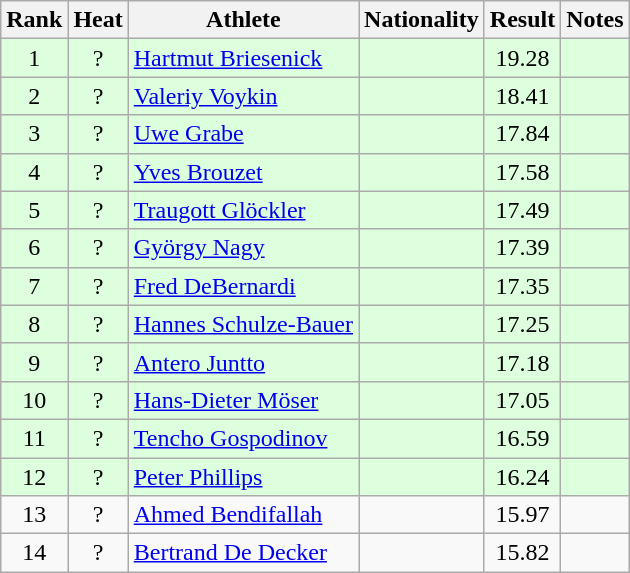<table class="wikitable sortable" style="text-align:center">
<tr>
<th>Rank</th>
<th>Heat</th>
<th>Athlete</th>
<th>Nationality</th>
<th>Result</th>
<th>Notes</th>
</tr>
<tr bgcolor=ddffdd>
<td>1</td>
<td>?</td>
<td align=left><a href='#'>Hartmut Briesenick</a></td>
<td align=left></td>
<td>19.28</td>
<td></td>
</tr>
<tr bgcolor=ddffdd>
<td>2</td>
<td>?</td>
<td align=left><a href='#'>Valeriy Voykin</a></td>
<td align=left></td>
<td>18.41</td>
<td></td>
</tr>
<tr bgcolor=ddffdd>
<td>3</td>
<td>?</td>
<td align=left><a href='#'>Uwe Grabe</a></td>
<td align=left></td>
<td>17.84</td>
<td></td>
</tr>
<tr bgcolor=ddffdd>
<td>4</td>
<td>?</td>
<td align=left><a href='#'>Yves Brouzet</a></td>
<td align=left></td>
<td>17.58</td>
<td></td>
</tr>
<tr bgcolor=ddffdd>
<td>5</td>
<td>?</td>
<td align=left><a href='#'>Traugott Glöckler</a></td>
<td align=left></td>
<td>17.49</td>
<td></td>
</tr>
<tr bgcolor=ddffdd>
<td>6</td>
<td>?</td>
<td align=left><a href='#'>György Nagy</a></td>
<td align=left></td>
<td>17.39</td>
<td></td>
</tr>
<tr bgcolor=ddffdd>
<td>7</td>
<td>?</td>
<td align=left><a href='#'>Fred DeBernardi</a></td>
<td align=left></td>
<td>17.35</td>
<td></td>
</tr>
<tr bgcolor=ddffdd>
<td>8</td>
<td>?</td>
<td align=left><a href='#'>Hannes Schulze-Bauer</a></td>
<td align=left></td>
<td>17.25</td>
<td></td>
</tr>
<tr bgcolor=ddffdd>
<td>9</td>
<td>?</td>
<td align=left><a href='#'>Antero Juntto</a></td>
<td align=left></td>
<td>17.18</td>
<td></td>
</tr>
<tr bgcolor=ddffdd>
<td>10</td>
<td>?</td>
<td align=left><a href='#'>Hans-Dieter Möser</a></td>
<td align=left></td>
<td>17.05</td>
<td></td>
</tr>
<tr bgcolor=ddffdd>
<td>11</td>
<td>?</td>
<td align=left><a href='#'>Tencho Gospodinov</a></td>
<td align=left></td>
<td>16.59</td>
<td></td>
</tr>
<tr bgcolor=ddffdd>
<td>12</td>
<td>?</td>
<td align=left><a href='#'>Peter Phillips</a></td>
<td align=left></td>
<td>16.24</td>
<td></td>
</tr>
<tr>
<td>13</td>
<td>?</td>
<td align=left><a href='#'>Ahmed Bendifallah</a></td>
<td align=left></td>
<td>15.97</td>
<td></td>
</tr>
<tr>
<td>14</td>
<td>?</td>
<td align=left><a href='#'>Bertrand De Decker</a></td>
<td align=left></td>
<td>15.82</td>
<td></td>
</tr>
</table>
